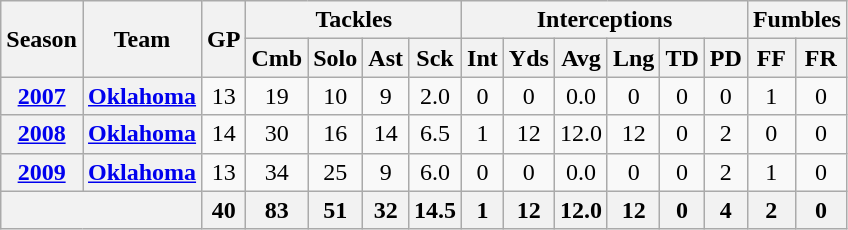<table class="wikitable" style="text-align: center;">
<tr>
<th rowspan="2">Season</th>
<th rowspan="2">Team</th>
<th rowspan="2">GP</th>
<th colspan="4">Tackles</th>
<th colspan="6">Interceptions</th>
<th colspan="2">Fumbles</th>
</tr>
<tr>
<th>Cmb</th>
<th>Solo</th>
<th>Ast</th>
<th>Sck</th>
<th>Int</th>
<th>Yds</th>
<th>Avg</th>
<th>Lng</th>
<th>TD</th>
<th>PD</th>
<th>FF</th>
<th>FR</th>
</tr>
<tr>
<th><a href='#'>2007</a></th>
<th><a href='#'>Oklahoma</a></th>
<td>13</td>
<td>19</td>
<td>10</td>
<td>9</td>
<td>2.0</td>
<td>0</td>
<td>0</td>
<td>0.0</td>
<td>0</td>
<td>0</td>
<td>0</td>
<td>1</td>
<td>0</td>
</tr>
<tr>
<th><a href='#'>2008</a></th>
<th><a href='#'>Oklahoma</a></th>
<td>14</td>
<td>30</td>
<td>16</td>
<td>14</td>
<td>6.5</td>
<td>1</td>
<td>12</td>
<td>12.0</td>
<td>12</td>
<td>0</td>
<td>2</td>
<td>0</td>
<td>0</td>
</tr>
<tr>
<th><a href='#'>2009</a></th>
<th><a href='#'>Oklahoma</a></th>
<td>13</td>
<td>34</td>
<td>25</td>
<td>9</td>
<td>6.0</td>
<td>0</td>
<td>0</td>
<td>0.0</td>
<td>0</td>
<td>0</td>
<td>2</td>
<td>1</td>
<td>0</td>
</tr>
<tr>
<th colspan="2"></th>
<th>40</th>
<th>83</th>
<th>51</th>
<th>32</th>
<th>14.5</th>
<th>1</th>
<th>12</th>
<th>12.0</th>
<th>12</th>
<th>0</th>
<th>4</th>
<th>2</th>
<th>0</th>
</tr>
</table>
